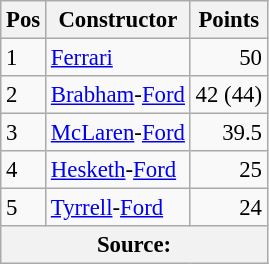<table class="wikitable" style="font-size: 95%;">
<tr>
<th>Pos</th>
<th>Constructor</th>
<th>Points</th>
</tr>
<tr>
<td>1</td>
<td> <a href='#'>Ferrari</a></td>
<td align="right">50</td>
</tr>
<tr>
<td>2</td>
<td> <a href='#'>Brabham</a>-<a href='#'>Ford</a></td>
<td align="right">42 (44)</td>
</tr>
<tr>
<td>3</td>
<td> <a href='#'>McLaren</a>-<a href='#'>Ford</a></td>
<td align="right">39.5</td>
</tr>
<tr>
<td>4</td>
<td> <a href='#'>Hesketh</a>-<a href='#'>Ford</a></td>
<td align="right">25</td>
</tr>
<tr>
<td>5</td>
<td> <a href='#'>Tyrrell</a>-<a href='#'>Ford</a></td>
<td align="right">24</td>
</tr>
<tr>
<th colspan=4>Source:</th>
</tr>
</table>
